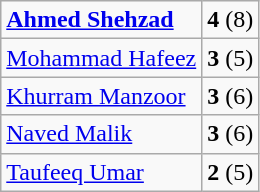<table class="wikitable">
<tr>
<td><strong><a href='#'>Ahmed Shehzad</a></strong></td>
<td><strong>4</strong> (8)</td>
</tr>
<tr>
<td><a href='#'>Mohammad Hafeez</a></td>
<td><strong>3</strong> (5)</td>
</tr>
<tr>
<td><a href='#'>Khurram Manzoor</a></td>
<td><strong>3</strong> (6)</td>
</tr>
<tr>
<td><a href='#'>Naved Malik</a></td>
<td><strong>3</strong> (6)</td>
</tr>
<tr>
<td><a href='#'>Taufeeq Umar</a></td>
<td><strong>2</strong> (5)</td>
</tr>
</table>
